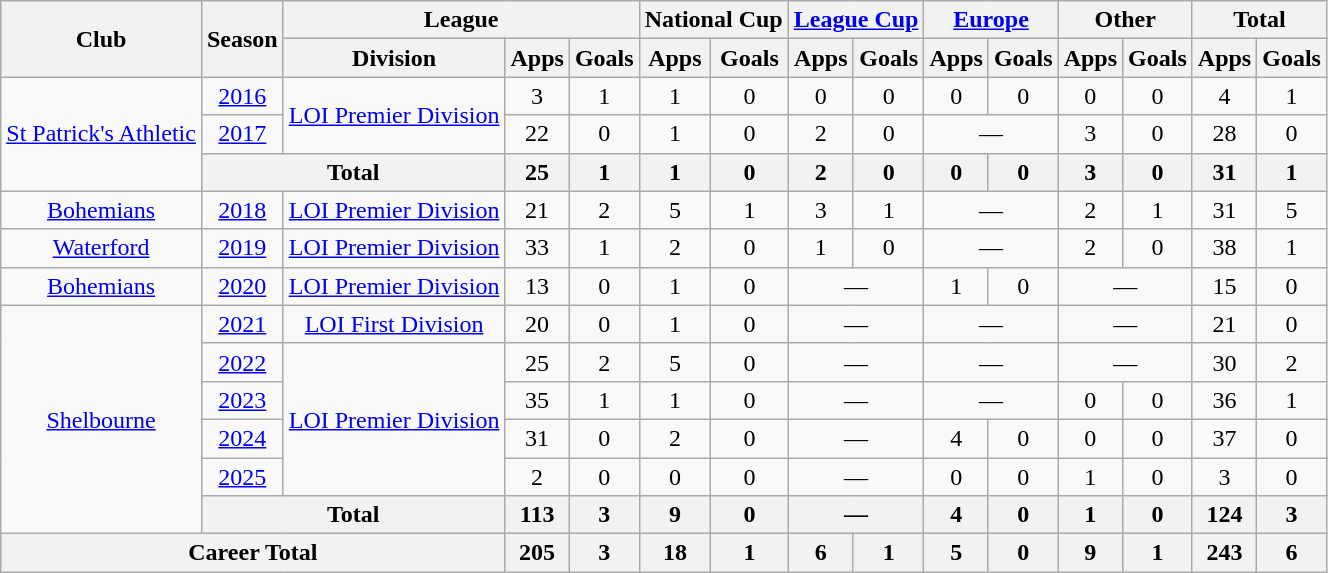<table class=wikitable style="text-align: center">
<tr>
<th rowspan=2>Club</th>
<th rowspan=2>Season</th>
<th colspan=3>League</th>
<th colspan=2>National Cup</th>
<th colspan=2><a href='#'>League Cup</a></th>
<th colspan=2><a href='#'>Europe</a></th>
<th colspan=2>Other</th>
<th colspan=2>Total</th>
</tr>
<tr>
<th>Division</th>
<th>Apps</th>
<th>Goals</th>
<th>Apps</th>
<th>Goals</th>
<th>Apps</th>
<th>Goals</th>
<th>Apps</th>
<th>Goals</th>
<th>Apps</th>
<th>Goals</th>
<th>Apps</th>
<th>Goals</th>
</tr>
<tr>
<td rowspan="3"><a href='#'>St Patrick's Athletic</a></td>
<td><a href='#'>2016</a></td>
<td rowspan="2"><a href='#'>LOI Premier Division</a></td>
<td>3</td>
<td>1</td>
<td>1</td>
<td>0</td>
<td>0</td>
<td>0</td>
<td>0</td>
<td>0</td>
<td>0</td>
<td>0</td>
<td>4</td>
<td>1</td>
</tr>
<tr>
<td><a href='#'>2017</a></td>
<td>22</td>
<td>0</td>
<td>1</td>
<td>0</td>
<td>2</td>
<td>0</td>
<td colspan="2">—</td>
<td>3</td>
<td>0</td>
<td>28</td>
<td>0</td>
</tr>
<tr>
<th colspan="2">Total</th>
<th>25</th>
<th>1</th>
<th>1</th>
<th>0</th>
<th>2</th>
<th>0</th>
<th>0</th>
<th>0</th>
<th>3</th>
<th>0</th>
<th>31</th>
<th>1</th>
</tr>
<tr>
<td><a href='#'>Bohemians</a></td>
<td><a href='#'>2018</a></td>
<td><a href='#'>LOI Premier Division</a></td>
<td>21</td>
<td>2</td>
<td>5</td>
<td>1</td>
<td>3</td>
<td>1</td>
<td colspan="2">—</td>
<td>2</td>
<td>1</td>
<td>31</td>
<td>5</td>
</tr>
<tr>
<td><a href='#'>Waterford</a></td>
<td><a href='#'>2019</a></td>
<td><a href='#'>LOI Premier Division</a></td>
<td>33</td>
<td>1</td>
<td>2</td>
<td>0</td>
<td>1</td>
<td>0</td>
<td colspan="2">—</td>
<td>2</td>
<td>0</td>
<td>38</td>
<td>1</td>
</tr>
<tr>
<td><a href='#'>Bohemians</a></td>
<td><a href='#'>2020</a></td>
<td><a href='#'>LOI Premier Division</a></td>
<td>13</td>
<td>0</td>
<td>1</td>
<td>0</td>
<td colspan="2">—</td>
<td>1</td>
<td>0</td>
<td colspan="2">—</td>
<td>15</td>
<td>0</td>
</tr>
<tr>
<td rowspan="6"><a href='#'>Shelbourne</a></td>
<td><a href='#'>2021</a></td>
<td><a href='#'>LOI First Division</a></td>
<td>20</td>
<td>0</td>
<td>1</td>
<td>0</td>
<td colspan="2">—</td>
<td colspan="2">—</td>
<td colspan="2">—</td>
<td>21</td>
<td>0</td>
</tr>
<tr>
<td><a href='#'>2022</a></td>
<td rowspan="4"><a href='#'>LOI Premier Division</a></td>
<td>25</td>
<td>2</td>
<td>5</td>
<td>0</td>
<td colspan="2">—</td>
<td colspan="2">—</td>
<td colspan="2">—</td>
<td>30</td>
<td>2</td>
</tr>
<tr>
<td><a href='#'>2023</a></td>
<td>35</td>
<td>1</td>
<td>1</td>
<td>0</td>
<td colspan="2">—</td>
<td colspan="2">—</td>
<td>0</td>
<td>0</td>
<td>36</td>
<td>1</td>
</tr>
<tr>
<td><a href='#'>2024</a></td>
<td>31</td>
<td>0</td>
<td>2</td>
<td>0</td>
<td colspan="2">—</td>
<td>4</td>
<td>0</td>
<td>0</td>
<td>0</td>
<td>37</td>
<td>0</td>
</tr>
<tr>
<td><a href='#'>2025</a></td>
<td>2</td>
<td>0</td>
<td>0</td>
<td>0</td>
<td colspan="2">—</td>
<td>0</td>
<td>0</td>
<td>1</td>
<td>0</td>
<td>3</td>
<td>0</td>
</tr>
<tr>
<th colspan="2">Total</th>
<th>113</th>
<th>3</th>
<th>9</th>
<th>0</th>
<th colspan="2">—</th>
<th>4</th>
<th>0</th>
<th>1</th>
<th>0</th>
<th>124</th>
<th>3</th>
</tr>
<tr>
<th colspan="3">Career Total</th>
<th>205</th>
<th>3</th>
<th>18</th>
<th>1</th>
<th>6</th>
<th>1</th>
<th>5</th>
<th>0</th>
<th>9</th>
<th>1</th>
<th>243</th>
<th>6</th>
</tr>
</table>
